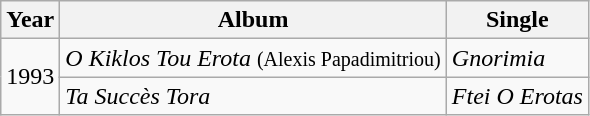<table class="wikitable">
<tr>
<th>Year</th>
<th>Album</th>
<th>Single</th>
</tr>
<tr>
<td rowspan="2">1993</td>
<td><em>O Kiklos Tou Erota</em> <small>(Alexis Papadimitriou)</small></td>
<td><em>Gnorimia</em></td>
</tr>
<tr>
<td><em>Ta Succès Tora</em></td>
<td><em>Ftei O Erotas</em></td>
</tr>
</table>
